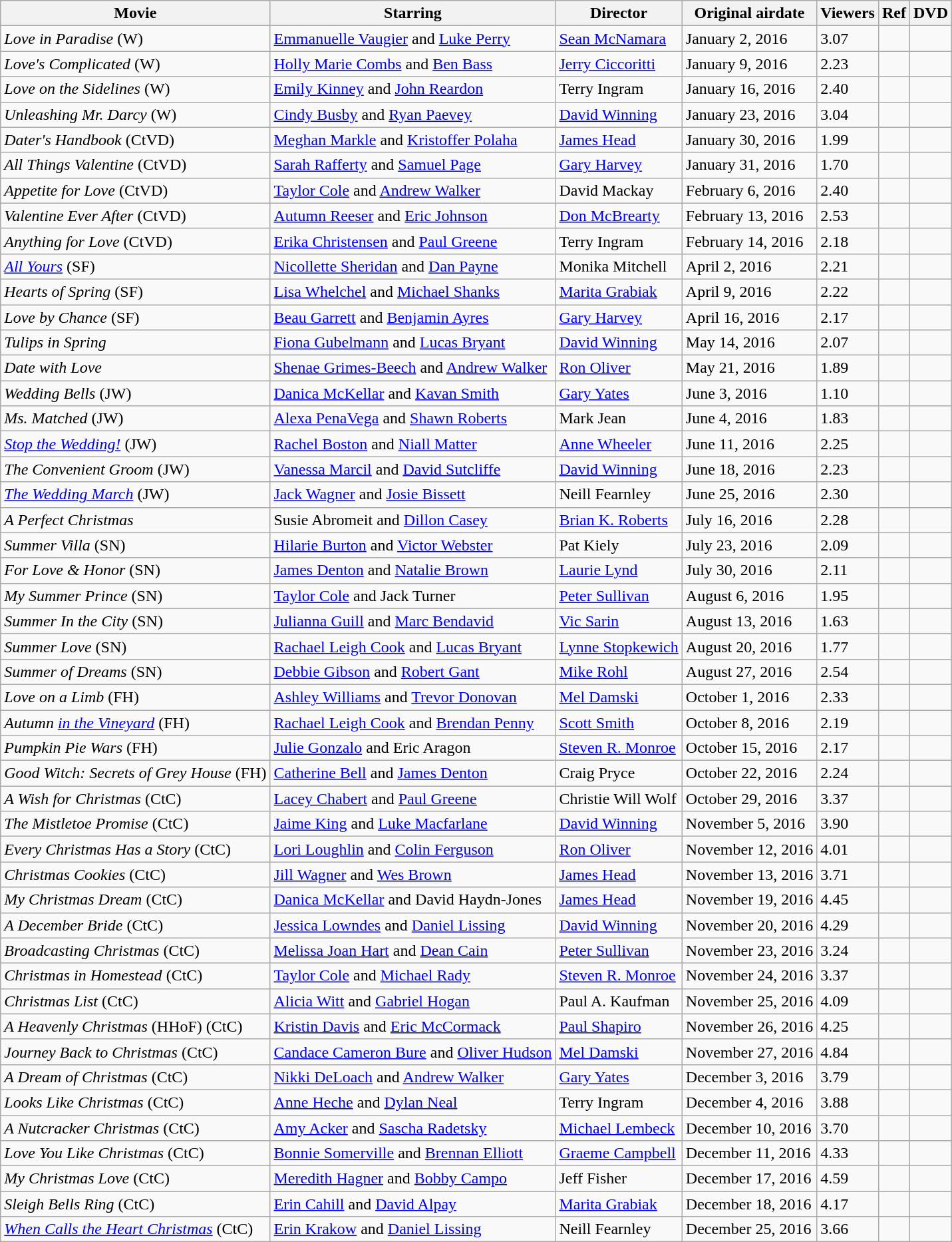<table class="wikitable sortable">
<tr>
<th scope="col" class="unsortable">Movie</th>
<th scope="col" class="unsortable">Starring</th>
<th scope="col" class="unsortable">Director</th>
<th scope="col" class="unsortable">Original airdate</th>
<th scope="col">Viewers</th>
<th scope="col" class="unsortable">Ref</th>
<th scope="col" class="unsortable">DVD</th>
</tr>
<tr>
<td><em>Love in Paradise</em> (W)</td>
<td><a href='#'>Emmanuelle Vaugier</a> and <a href='#'>Luke Perry</a></td>
<td><a href='#'>Sean McNamara</a></td>
<td>January 2, 2016</td>
<td>3.07</td>
<td></td>
<td></td>
</tr>
<tr>
<td><em>Love's Complicated</em> (W)</td>
<td><a href='#'>Holly Marie Combs</a> and <a href='#'>Ben Bass</a></td>
<td><a href='#'>Jerry Ciccoritti</a></td>
<td>January 9, 2016</td>
<td>2.23</td>
<td></td>
<td></td>
</tr>
<tr>
<td><em>Love on the Sidelines</em> (W)</td>
<td><a href='#'>Emily Kinney</a> and <a href='#'>John Reardon</a></td>
<td>Terry Ingram</td>
<td>January 16, 2016</td>
<td>2.40</td>
<td></td>
<td></td>
</tr>
<tr>
<td><em>Unleashing Mr. Darcy</em> (W)</td>
<td><a href='#'>Cindy Busby</a> and <a href='#'>Ryan Paevey</a></td>
<td><a href='#'>David Winning</a></td>
<td>January 23, 2016</td>
<td>3.04</td>
<td></td>
<td></td>
</tr>
<tr>
<td><em>Dater's Handbook</em> (CtVD)</td>
<td><a href='#'>Meghan Markle</a> and <a href='#'>Kristoffer Polaha</a></td>
<td><a href='#'>James Head</a></td>
<td>January 30, 2016</td>
<td>1.99</td>
<td></td>
<td></td>
</tr>
<tr>
<td><em>All Things Valentine</em> (CtVD)</td>
<td><a href='#'>Sarah Rafferty</a> and <a href='#'>Samuel Page</a></td>
<td><a href='#'>Gary Harvey</a></td>
<td>January 31, 2016</td>
<td>1.70</td>
<td></td>
<td></td>
</tr>
<tr>
<td><em>Appetite for Love</em> (CtVD)</td>
<td><a href='#'>Taylor Cole</a> and <a href='#'>Andrew Walker</a></td>
<td>David Mackay</td>
<td>February 6, 2016</td>
<td>2.40</td>
<td></td>
<td></td>
</tr>
<tr>
<td><em>Valentine Ever After</em> (CtVD)</td>
<td><a href='#'>Autumn Reeser</a> and <a href='#'>Eric Johnson</a></td>
<td><a href='#'>Don McBrearty</a></td>
<td>February 13, 2016</td>
<td>2.53</td>
<td></td>
<td></td>
</tr>
<tr>
<td><em>Anything for Love</em> (CtVD)</td>
<td><a href='#'>Erika Christensen</a> and <a href='#'>Paul Greene</a></td>
<td>Terry Ingram</td>
<td>February 14, 2016</td>
<td>2.18</td>
<td></td>
<td></td>
</tr>
<tr>
<td><em><a href='#'>All Yours</a></em> (SF)</td>
<td><a href='#'>Nicollette Sheridan</a> and <a href='#'>Dan Payne</a></td>
<td>Monika Mitchell</td>
<td>April 2, 2016</td>
<td>2.21</td>
<td></td>
<td></td>
</tr>
<tr>
<td><em>Hearts of Spring</em> (SF)</td>
<td><a href='#'>Lisa Whelchel</a> and <a href='#'>Michael Shanks</a></td>
<td><a href='#'>Marita Grabiak</a></td>
<td>April 9, 2016</td>
<td>2.22</td>
<td></td>
<td></td>
</tr>
<tr>
<td><em>Love by Chance</em> (SF)</td>
<td><a href='#'>Beau Garrett</a> and <a href='#'>Benjamin Ayres</a></td>
<td><a href='#'>Gary Harvey</a></td>
<td>April 16, 2016</td>
<td>2.17</td>
<td></td>
<td></td>
</tr>
<tr>
<td><em>Tulips in Spring</em></td>
<td><a href='#'>Fiona Gubelmann</a> and <a href='#'>Lucas Bryant</a></td>
<td><a href='#'>David Winning</a></td>
<td>May 14, 2016</td>
<td>2.07</td>
<td></td>
<td></td>
</tr>
<tr>
<td><em>Date with Love</em></td>
<td><a href='#'>Shenae Grimes-Beech</a> and <a href='#'>Andrew Walker</a></td>
<td><a href='#'>Ron Oliver</a></td>
<td>May 21, 2016</td>
<td>1.89</td>
<td></td>
<td></td>
</tr>
<tr>
<td><em>Wedding Bells</em> (JW)</td>
<td><a href='#'>Danica McKellar</a> and <a href='#'>Kavan Smith</a></td>
<td><a href='#'>Gary Yates</a></td>
<td>June 3, 2016</td>
<td>1.10</td>
<td></td>
<td></td>
</tr>
<tr>
<td><em>Ms. Matched</em> (JW)</td>
<td><a href='#'>Alexa PenaVega</a> and <a href='#'>Shawn Roberts</a></td>
<td>Mark Jean</td>
<td>June 4, 2016</td>
<td>1.83</td>
<td></td>
<td></td>
</tr>
<tr>
<td><em><a href='#'>Stop the Wedding!</a></em> (JW)</td>
<td><a href='#'>Rachel Boston</a> and <a href='#'>Niall Matter</a></td>
<td><a href='#'>Anne Wheeler</a></td>
<td>June 11, 2016</td>
<td>2.25</td>
<td></td>
<td></td>
</tr>
<tr>
<td><em>The Convenient Groom</em> (JW)</td>
<td><a href='#'>Vanessa Marcil</a> and <a href='#'>David Sutcliffe</a></td>
<td><a href='#'>David Winning</a></td>
<td>June 18, 2016</td>
<td>2.23</td>
<td></td>
<td></td>
</tr>
<tr>
<td><em><a href='#'>The Wedding March</a></em> (JW)</td>
<td><a href='#'>Jack Wagner</a> and <a href='#'>Josie Bissett</a></td>
<td>Neill Fearnley</td>
<td>June 25, 2016</td>
<td>2.30</td>
<td></td>
<td></td>
</tr>
<tr>
<td><em>A Perfect Christmas</em></td>
<td>Susie Abromeit and <a href='#'>Dillon Casey</a></td>
<td><a href='#'>Brian K. Roberts</a></td>
<td>July 16, 2016</td>
<td>2.28</td>
<td></td>
<td></td>
</tr>
<tr>
<td><em>Summer Villa</em> (SN)</td>
<td><a href='#'>Hilarie Burton</a> and <a href='#'>Victor Webster</a></td>
<td>Pat Kiely</td>
<td>July 23, 2016</td>
<td>2.09</td>
<td></td>
<td></td>
</tr>
<tr>
<td><em>For Love & Honor</em> (SN)</td>
<td><a href='#'>James Denton</a> and <a href='#'>Natalie Brown</a></td>
<td><a href='#'>Laurie Lynd</a></td>
<td>July 30, 2016</td>
<td>2.11</td>
<td></td>
<td></td>
</tr>
<tr>
<td><em>My Summer Prince</em> (SN)</td>
<td><a href='#'>Taylor Cole</a> and Jack Turner</td>
<td><a href='#'>Peter Sullivan</a></td>
<td>August 6, 2016</td>
<td>1.95</td>
<td></td>
<td></td>
</tr>
<tr>
<td><em>Summer In the City</em> (SN)</td>
<td><a href='#'>Julianna Guill</a> and <a href='#'>Marc Bendavid</a></td>
<td><a href='#'>Vic Sarin</a></td>
<td>August 13, 2016</td>
<td>1.63</td>
<td></td>
<td></td>
</tr>
<tr>
<td><em>Summer Love</em> (SN)</td>
<td><a href='#'>Rachael Leigh Cook</a> and <a href='#'>Lucas Bryant</a></td>
<td><a href='#'>Lynne Stopkewich</a></td>
<td>August 20, 2016</td>
<td>1.77</td>
<td></td>
<td></td>
</tr>
<tr>
<td><em>Summer of Dreams</em> (SN)</td>
<td><a href='#'>Debbie Gibson</a> and <a href='#'>Robert Gant</a></td>
<td><a href='#'>Mike Rohl</a></td>
<td>August 27, 2016</td>
<td>2.54</td>
<td></td>
<td></td>
</tr>
<tr>
<td><em>Love on a Limb</em> (FH)</td>
<td><a href='#'>Ashley Williams</a> and <a href='#'>Trevor Donovan</a></td>
<td><a href='#'>Mel Damski</a></td>
<td>October 1, 2016</td>
<td>2.33</td>
<td></td>
<td></td>
</tr>
<tr>
<td><em>Autumn <a href='#'>in the Vineyard</a></em> (FH)</td>
<td><a href='#'>Rachael Leigh Cook</a> and <a href='#'>Brendan Penny</a></td>
<td><a href='#'>Scott Smith</a></td>
<td>October 8, 2016</td>
<td>2.19</td>
<td></td>
<td></td>
</tr>
<tr>
<td><em>Pumpkin Pie Wars</em> (FH)</td>
<td><a href='#'>Julie Gonzalo</a> and Eric Aragon</td>
<td><a href='#'>Steven R. Monroe</a></td>
<td>October 15, 2016</td>
<td>2.17</td>
<td></td>
<td></td>
</tr>
<tr>
<td><em>Good Witch: Secrets of Grey House</em> (FH)</td>
<td><a href='#'>Catherine Bell</a> and <a href='#'>James Denton</a></td>
<td>Craig Pryce</td>
<td>October 22, 2016</td>
<td>2.24</td>
<td></td>
<td></td>
</tr>
<tr>
<td><em>A Wish for Christmas</em> (CtC)</td>
<td><a href='#'>Lacey Chabert</a> and <a href='#'>Paul Greene</a></td>
<td>Christie Will Wolf</td>
<td>October 29, 2016</td>
<td>3.37</td>
<td></td>
<td></td>
</tr>
<tr>
<td><em>The Mistletoe Promise</em> (CtC)</td>
<td><a href='#'>Jaime King</a> and <a href='#'>Luke Macfarlane</a></td>
<td><a href='#'>David Winning</a></td>
<td>November 5, 2016</td>
<td>3.90</td>
<td></td>
<td></td>
</tr>
<tr>
<td><em>Every Christmas Has a Story</em> (CtC)</td>
<td><a href='#'>Lori Loughlin</a> and <a href='#'>Colin Ferguson</a></td>
<td><a href='#'>Ron Oliver</a></td>
<td>November 12, 2016</td>
<td>4.01</td>
<td></td>
<td></td>
</tr>
<tr>
<td><em>Christmas Cookies</em> (CtC)</td>
<td><a href='#'>Jill Wagner</a> and <a href='#'>Wes Brown</a></td>
<td><a href='#'>James Head</a></td>
<td>November 13, 2016</td>
<td>3.71</td>
<td></td>
<td></td>
</tr>
<tr>
<td><em>My Christmas Dream</em> (CtC)</td>
<td><a href='#'>Danica McKellar</a> and David Haydn-Jones</td>
<td><a href='#'>James Head</a></td>
<td>November 19, 2016</td>
<td>4.45</td>
<td></td>
<td></td>
</tr>
<tr>
<td><em>A December Bride</em> (CtC)</td>
<td><a href='#'>Jessica Lowndes</a> and <a href='#'>Daniel Lissing</a></td>
<td><a href='#'>David Winning</a></td>
<td>November 20, 2016</td>
<td>4.29</td>
<td></td>
<td></td>
</tr>
<tr>
<td><em>Broadcasting Christmas</em> (CtC)</td>
<td><a href='#'>Melissa Joan Hart</a> and <a href='#'>Dean Cain</a></td>
<td><a href='#'>Peter Sullivan</a></td>
<td>November 23, 2016</td>
<td>3.24</td>
<td></td>
<td></td>
</tr>
<tr>
<td><em>Christmas in Homestead</em> (CtC)</td>
<td><a href='#'>Taylor Cole</a> and <a href='#'>Michael Rady</a></td>
<td><a href='#'>Steven R. Monroe</a></td>
<td>November 24, 2016</td>
<td>3.37</td>
<td></td>
<td></td>
</tr>
<tr>
<td><em>Christmas List</em> (CtC)</td>
<td><a href='#'>Alicia Witt</a> and <a href='#'>Gabriel Hogan</a></td>
<td>Paul A. Kaufman</td>
<td>November 25, 2016</td>
<td>4.09</td>
<td></td>
<td></td>
</tr>
<tr>
<td><em>A Heavenly Christmas</em> (HHoF) (CtC)</td>
<td><a href='#'>Kristin Davis</a> and <a href='#'>Eric McCormack</a></td>
<td><a href='#'>Paul Shapiro</a></td>
<td>November 26, 2016</td>
<td>4.25</td>
<td></td>
<td></td>
</tr>
<tr>
<td><em>Journey Back to Christmas</em> (CtC)</td>
<td><a href='#'>Candace Cameron Bure</a> and <a href='#'>Oliver Hudson</a></td>
<td><a href='#'>Mel Damski</a></td>
<td>November 27, 2016</td>
<td>4.84</td>
<td></td>
<td></td>
</tr>
<tr>
<td><em>A Dream of Christmas</em> (CtC)</td>
<td><a href='#'>Nikki DeLoach</a> and <a href='#'>Andrew Walker</a></td>
<td><a href='#'>Gary Yates</a></td>
<td>December 3, 2016</td>
<td>3.79</td>
<td></td>
<td></td>
</tr>
<tr>
<td><em>Looks Like Christmas</em> (CtC)</td>
<td><a href='#'>Anne Heche</a> and <a href='#'>Dylan Neal</a></td>
<td>Terry Ingram</td>
<td>December 4, 2016</td>
<td>3.88</td>
<td></td>
<td></td>
</tr>
<tr>
<td><em>A Nutcracker Christmas</em> (CtC)</td>
<td><a href='#'>Amy Acker</a> and <a href='#'>Sascha Radetsky</a></td>
<td><a href='#'>Michael Lembeck</a></td>
<td>December 10, 2016</td>
<td>3.70</td>
<td></td>
<td></td>
</tr>
<tr>
<td><em>Love You Like Christmas</em> (CtC)</td>
<td><a href='#'>Bonnie Somerville</a> and <a href='#'>Brennan Elliott</a></td>
<td><a href='#'>Graeme Campbell</a></td>
<td>December 11, 2016</td>
<td>4.33</td>
<td></td>
<td></td>
</tr>
<tr>
<td><em>My Christmas Love</em> (CtC)</td>
<td><a href='#'>Meredith Hagner</a> and <a href='#'>Bobby Campo</a></td>
<td>Jeff Fisher</td>
<td>December 17, 2016</td>
<td>4.59</td>
<td></td>
<td></td>
</tr>
<tr>
<td><em>Sleigh Bells Ring</em> (CtC)</td>
<td><a href='#'>Erin Cahill</a> and <a href='#'>David Alpay</a></td>
<td><a href='#'>Marita Grabiak</a></td>
<td>December 18, 2016</td>
<td>4.17</td>
<td></td>
<td></td>
</tr>
<tr>
<td><em><a href='#'>When Calls the Heart Christmas</a></em> (CtC)</td>
<td><a href='#'>Erin Krakow</a> and <a href='#'>Daniel Lissing</a></td>
<td>Neill Fearnley</td>
<td>December 25, 2016</td>
<td>3.66</td>
<td></td>
<td></td>
</tr>
</table>
